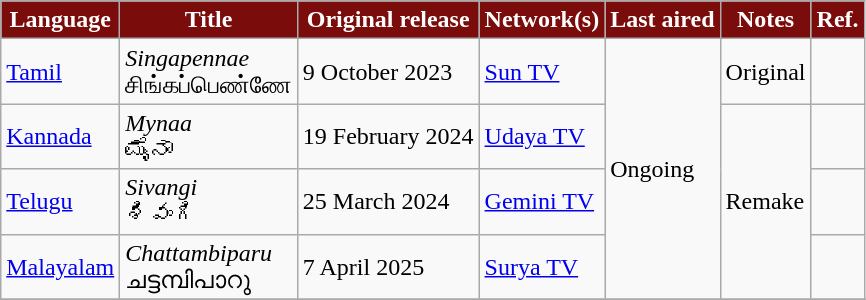<table class="wikitable" style="margin-right: 0;">
<tr style="color:black">
<th style="background:#7b0c0c;color:white">Language</th>
<th style="background:#7b0c0c;color:white">Title</th>
<th style="background:#7b0c0c;color:white">Original release</th>
<th style="background:#7b0c0c;color:white">Network(s)</th>
<th style="background:#7b0c0c;color:white">Last aired</th>
<th style="background:#7b0c0c;color:white">Notes</th>
<th style="background:#7b0c0c;color:white">Ref.</th>
</tr>
<tr>
<td><a href='#'>Tamil</a></td>
<td><em>Singapennae</em> <br> சிங்கப்பெண்ணே</td>
<td>9 October 2023</td>
<td><a href='#'>Sun TV</a></td>
<td rowspan="4">Ongoing</td>
<td>Original</td>
<td></td>
</tr>
<tr>
<td><a href='#'>Kannada</a></td>
<td><em>Mynaa</em> <br> ಮೈನಾ</td>
<td>19 February 2024</td>
<td><a href='#'>Udaya TV</a></td>
<td rowspan="3">Remake</td>
<td></td>
</tr>
<tr>
<td><a href='#'>Telugu</a></td>
<td><em>Sivangi</em> <br> శివంగి</td>
<td>25 March 2024</td>
<td><a href='#'>Gemini TV</a></td>
<td></td>
</tr>
<tr>
<td><a href='#'>Malayalam</a></td>
<td><em>Chattambiparu</em> <br>ചട്ടമ്പിപാറു</td>
<td>7 April 2025</td>
<td><a href='#'>Surya TV</a></td>
<td></td>
</tr>
<tr>
</tr>
</table>
